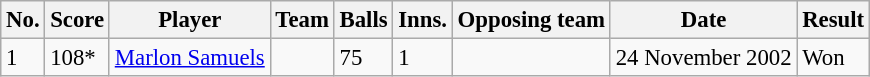<table class="wikitable sortable" style="font-size:95%">
<tr>
<th>No.</th>
<th>Score</th>
<th>Player</th>
<th>Team</th>
<th>Balls</th>
<th>Inns.</th>
<th>Opposing team</th>
<th>Date</th>
<th>Result</th>
</tr>
<tr>
<td>1</td>
<td>108*</td>
<td><a href='#'>Marlon Samuels</a></td>
<td></td>
<td>75</td>
<td>1</td>
<td></td>
<td>24 November 2002</td>
<td>Won</td>
</tr>
</table>
